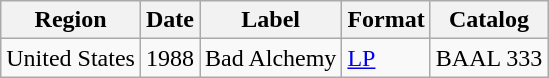<table class="wikitable">
<tr>
<th>Region</th>
<th>Date</th>
<th>Label</th>
<th>Format</th>
<th>Catalog</th>
</tr>
<tr>
<td>United States</td>
<td>1988</td>
<td>Bad Alchemy</td>
<td><a href='#'>LP</a></td>
<td>BAAL 333</td>
</tr>
</table>
